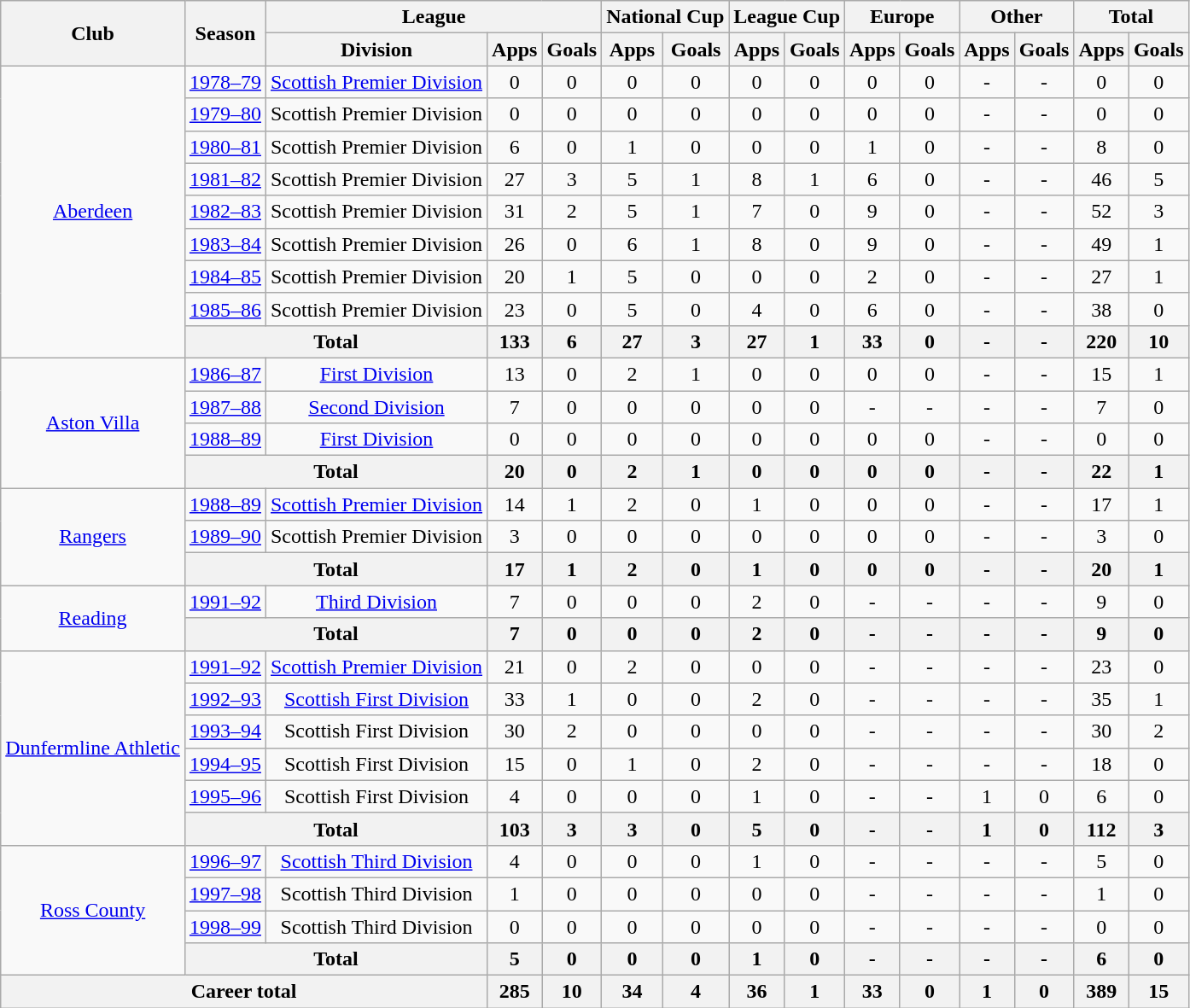<table class="wikitable" style="text-align:center">
<tr>
<th rowspan="2">Club</th>
<th rowspan="2">Season</th>
<th colspan="3">League</th>
<th colspan="2">National Cup</th>
<th colspan="2">League Cup</th>
<th colspan="2">Europe</th>
<th colspan="2">Other</th>
<th colspan="2">Total</th>
</tr>
<tr>
<th>Division</th>
<th>Apps</th>
<th>Goals</th>
<th>Apps</th>
<th>Goals</th>
<th>Apps</th>
<th>Goals</th>
<th>Apps</th>
<th>Goals</th>
<th>Apps</th>
<th>Goals</th>
<th>Apps</th>
<th>Goals</th>
</tr>
<tr>
<td rowspan="9"><a href='#'>Aberdeen</a></td>
<td><a href='#'>1978–79</a></td>
<td><a href='#'>Scottish Premier Division</a></td>
<td>0</td>
<td>0</td>
<td>0</td>
<td>0</td>
<td>0</td>
<td>0</td>
<td>0</td>
<td>0</td>
<td>-</td>
<td>-</td>
<td>0</td>
<td>0</td>
</tr>
<tr>
<td><a href='#'>1979–80</a></td>
<td>Scottish Premier Division</td>
<td>0</td>
<td>0</td>
<td>0</td>
<td>0</td>
<td>0</td>
<td>0</td>
<td>0</td>
<td>0</td>
<td>-</td>
<td>-</td>
<td>0</td>
<td>0</td>
</tr>
<tr>
<td><a href='#'>1980–81</a></td>
<td>Scottish Premier Division</td>
<td>6</td>
<td>0</td>
<td>1</td>
<td>0</td>
<td>0</td>
<td>0</td>
<td>1</td>
<td>0</td>
<td>-</td>
<td>-</td>
<td>8</td>
<td>0</td>
</tr>
<tr>
<td><a href='#'>1981–82</a></td>
<td>Scottish Premier Division</td>
<td>27</td>
<td>3</td>
<td>5</td>
<td>1</td>
<td>8</td>
<td>1</td>
<td>6</td>
<td>0</td>
<td>-</td>
<td>-</td>
<td>46</td>
<td>5</td>
</tr>
<tr>
<td><a href='#'>1982–83</a></td>
<td>Scottish Premier Division</td>
<td>31</td>
<td>2</td>
<td>5</td>
<td>1</td>
<td>7</td>
<td>0</td>
<td>9</td>
<td>0</td>
<td>-</td>
<td>-</td>
<td>52</td>
<td>3</td>
</tr>
<tr>
<td><a href='#'>1983–84</a></td>
<td>Scottish Premier Division</td>
<td>26</td>
<td>0</td>
<td>6</td>
<td>1</td>
<td>8</td>
<td>0</td>
<td>9</td>
<td>0</td>
<td>-</td>
<td>-</td>
<td>49</td>
<td>1</td>
</tr>
<tr>
<td><a href='#'>1984–85</a></td>
<td>Scottish Premier Division</td>
<td>20</td>
<td>1</td>
<td>5</td>
<td>0</td>
<td>0</td>
<td>0</td>
<td>2</td>
<td>0</td>
<td>-</td>
<td>-</td>
<td>27</td>
<td>1</td>
</tr>
<tr>
<td><a href='#'>1985–86</a></td>
<td>Scottish Premier Division</td>
<td>23</td>
<td>0</td>
<td>5</td>
<td>0</td>
<td>4</td>
<td>0</td>
<td>6</td>
<td>0</td>
<td>-</td>
<td>-</td>
<td>38</td>
<td>0</td>
</tr>
<tr>
<th colspan="2">Total</th>
<th>133</th>
<th>6</th>
<th>27</th>
<th>3</th>
<th>27</th>
<th>1</th>
<th>33</th>
<th>0</th>
<th>-</th>
<th>-</th>
<th>220</th>
<th>10</th>
</tr>
<tr>
<td rowspan="4"><a href='#'>Aston Villa</a></td>
<td><a href='#'>1986–87</a></td>
<td><a href='#'>First Division</a></td>
<td>13</td>
<td>0</td>
<td>2</td>
<td>1</td>
<td>0</td>
<td>0</td>
<td>0</td>
<td>0</td>
<td>-</td>
<td>-</td>
<td>15</td>
<td>1</td>
</tr>
<tr>
<td><a href='#'>1987–88</a></td>
<td><a href='#'>Second Division</a></td>
<td>7</td>
<td>0</td>
<td>0</td>
<td>0</td>
<td>0</td>
<td>0</td>
<td>-</td>
<td>-</td>
<td>-</td>
<td>-</td>
<td>7</td>
<td>0</td>
</tr>
<tr>
<td><a href='#'>1988–89</a></td>
<td><a href='#'>First Division</a></td>
<td>0</td>
<td>0</td>
<td>0</td>
<td>0</td>
<td>0</td>
<td>0</td>
<td>0</td>
<td>0</td>
<td>-</td>
<td>-</td>
<td>0</td>
<td>0</td>
</tr>
<tr>
<th colspan="2">Total</th>
<th>20</th>
<th>0</th>
<th>2</th>
<th>1</th>
<th>0</th>
<th>0</th>
<th>0</th>
<th>0</th>
<th>-</th>
<th>-</th>
<th>22</th>
<th>1</th>
</tr>
<tr>
<td rowspan="3"><a href='#'>Rangers</a></td>
<td><a href='#'>1988–89</a></td>
<td><a href='#'>Scottish Premier Division</a></td>
<td>14</td>
<td>1</td>
<td>2</td>
<td>0</td>
<td>1</td>
<td>0</td>
<td>0</td>
<td>0</td>
<td>-</td>
<td>-</td>
<td>17</td>
<td>1</td>
</tr>
<tr>
<td><a href='#'>1989–90</a></td>
<td>Scottish Premier Division</td>
<td>3</td>
<td>0</td>
<td>0</td>
<td>0</td>
<td>0</td>
<td>0</td>
<td>0</td>
<td>0</td>
<td>-</td>
<td>-</td>
<td>3</td>
<td>0</td>
</tr>
<tr>
<th colspan="2">Total</th>
<th>17</th>
<th>1</th>
<th>2</th>
<th>0</th>
<th>1</th>
<th>0</th>
<th>0</th>
<th>0</th>
<th>-</th>
<th>-</th>
<th>20</th>
<th>1</th>
</tr>
<tr>
<td rowspan="2"><a href='#'>Reading</a></td>
<td><a href='#'>1991–92</a></td>
<td><a href='#'>Third Division</a></td>
<td>7</td>
<td>0</td>
<td>0</td>
<td>0</td>
<td>2</td>
<td>0</td>
<td>-</td>
<td>-</td>
<td>-</td>
<td>-</td>
<td>9</td>
<td>0</td>
</tr>
<tr>
<th colspan="2">Total</th>
<th>7</th>
<th>0</th>
<th>0</th>
<th>0</th>
<th>2</th>
<th>0</th>
<th>-</th>
<th>-</th>
<th>-</th>
<th>-</th>
<th>9</th>
<th>0</th>
</tr>
<tr>
<td rowspan="6"><a href='#'>Dunfermline Athletic</a></td>
<td><a href='#'>1991–92</a></td>
<td><a href='#'>Scottish Premier Division</a></td>
<td>21</td>
<td>0</td>
<td>2</td>
<td>0</td>
<td>0</td>
<td>0</td>
<td>-</td>
<td>-</td>
<td>-</td>
<td>-</td>
<td>23</td>
<td>0</td>
</tr>
<tr>
<td><a href='#'>1992–93</a></td>
<td><a href='#'>Scottish First Division</a></td>
<td>33</td>
<td>1</td>
<td>0</td>
<td>0</td>
<td>2</td>
<td>0</td>
<td>-</td>
<td>-</td>
<td>-</td>
<td>-</td>
<td>35</td>
<td>1</td>
</tr>
<tr>
<td><a href='#'>1993–94</a></td>
<td>Scottish First Division</td>
<td>30</td>
<td>2</td>
<td>0</td>
<td>0</td>
<td>0</td>
<td>0</td>
<td>-</td>
<td>-</td>
<td>-</td>
<td>-</td>
<td>30</td>
<td>2</td>
</tr>
<tr>
<td><a href='#'>1994–95</a></td>
<td>Scottish First Division</td>
<td>15</td>
<td>0</td>
<td>1</td>
<td>0</td>
<td>2</td>
<td>0</td>
<td>-</td>
<td>-</td>
<td>-</td>
<td>-</td>
<td>18</td>
<td>0</td>
</tr>
<tr>
<td><a href='#'>1995–96</a></td>
<td>Scottish First Division</td>
<td>4</td>
<td>0</td>
<td>0</td>
<td>0</td>
<td>1</td>
<td>0</td>
<td>-</td>
<td>-</td>
<td>1</td>
<td>0</td>
<td>6</td>
<td>0</td>
</tr>
<tr>
<th colspan="2">Total</th>
<th>103</th>
<th>3</th>
<th>3</th>
<th>0</th>
<th>5</th>
<th>0</th>
<th>-</th>
<th>-</th>
<th>1</th>
<th>0</th>
<th>112</th>
<th>3</th>
</tr>
<tr>
<td rowspan="4"><a href='#'>Ross County</a></td>
<td><a href='#'>1996–97</a></td>
<td><a href='#'>Scottish Third Division</a></td>
<td>4</td>
<td>0</td>
<td>0</td>
<td>0</td>
<td>1</td>
<td>0</td>
<td>-</td>
<td>-</td>
<td>-</td>
<td>-</td>
<td>5</td>
<td>0</td>
</tr>
<tr>
<td><a href='#'>1997–98</a></td>
<td>Scottish Third Division</td>
<td>1</td>
<td>0</td>
<td>0</td>
<td>0</td>
<td>0</td>
<td>0</td>
<td>-</td>
<td>-</td>
<td>-</td>
<td>-</td>
<td>1</td>
<td>0</td>
</tr>
<tr>
<td><a href='#'>1998–99</a></td>
<td>Scottish Third Division</td>
<td>0</td>
<td>0</td>
<td>0</td>
<td>0</td>
<td>0</td>
<td>0</td>
<td>-</td>
<td>-</td>
<td>-</td>
<td>-</td>
<td>0</td>
<td>0</td>
</tr>
<tr>
<th colspan="2">Total</th>
<th>5</th>
<th>0</th>
<th>0</th>
<th>0</th>
<th>1</th>
<th>0</th>
<th>-</th>
<th>-</th>
<th>-</th>
<th>-</th>
<th>6</th>
<th>0</th>
</tr>
<tr>
<th colspan="3">Career total</th>
<th>285</th>
<th>10</th>
<th>34</th>
<th>4</th>
<th>36</th>
<th>1</th>
<th>33</th>
<th>0</th>
<th>1</th>
<th>0</th>
<th>389</th>
<th>15</th>
</tr>
</table>
